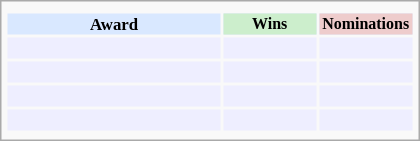<table class="infobox" style="width: 25em; text-align: left; font-size: 70%; vertical-align: middle;">
<tr>
<td colspan="3" style="text-align:center;"></td>
</tr>
<tr bgcolor=#D9E8FF style="text-align:center;">
<th style="vertical-align: middle; style="background:#eef;">Award</th>
<th style="background:#cec; font-size:8pt; width:60px;">Wins</th>
<th style="background:#ecc; font-size:8pt; width:60px;">Nominations</th>
</tr>
<tr style="background:#eef;">
<td style="text-align:center;"><br></td>
<td></td>
<td></td>
</tr>
<tr style="background:#eef;">
<td style="text-align:center;"><br></td>
<td></td>
<td></td>
</tr>
<tr style="background:#eef;">
<td style="text-align:center;"><br></td>
<td></td>
<td></td>
</tr>
<tr style="background:#eef;">
<td style="text-align:center;"><br></td>
<td></td>
<td></td>
</tr>
<tr>
</tr>
</table>
